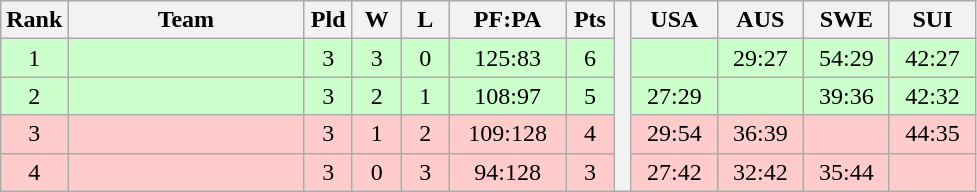<table class="wikitable" style="text-align:center;">
<tr>
<th width=25>Rank</th>
<th width=150>Team</th>
<th width=25>Pld</th>
<th width=25>W</th>
<th width=25>L</th>
<th width=70>PF:PA</th>
<th width=25>Pts</th>
<th rowspan="5"> </th>
<th width=50>USA</th>
<th width=50>AUS</th>
<th width=50>SWE</th>
<th width=50>SUI</th>
</tr>
<tr style="background:#ccffcc;">
<td>1</td>
<td align=left></td>
<td>3</td>
<td>3</td>
<td>0</td>
<td>125:83</td>
<td>6</td>
<td></td>
<td>29:27</td>
<td>54:29</td>
<td>42:27</td>
</tr>
<tr style="background:#ccffcc;">
<td>2</td>
<td align=left></td>
<td>3</td>
<td>2</td>
<td>1</td>
<td>108:97</td>
<td>5</td>
<td>27:29</td>
<td></td>
<td>39:36</td>
<td>42:32</td>
</tr>
<tr style="background:#ffcccc;">
<td>3</td>
<td align=left></td>
<td>3</td>
<td>1</td>
<td>2</td>
<td>109:128</td>
<td>4</td>
<td>29:54</td>
<td>36:39</td>
<td></td>
<td>44:35</td>
</tr>
<tr style="background:#ffcccc;">
<td>4</td>
<td align=left></td>
<td>3</td>
<td>0</td>
<td>3</td>
<td>94:128</td>
<td>3</td>
<td>27:42</td>
<td>32:42</td>
<td>35:44</td>
<td></td>
</tr>
</table>
